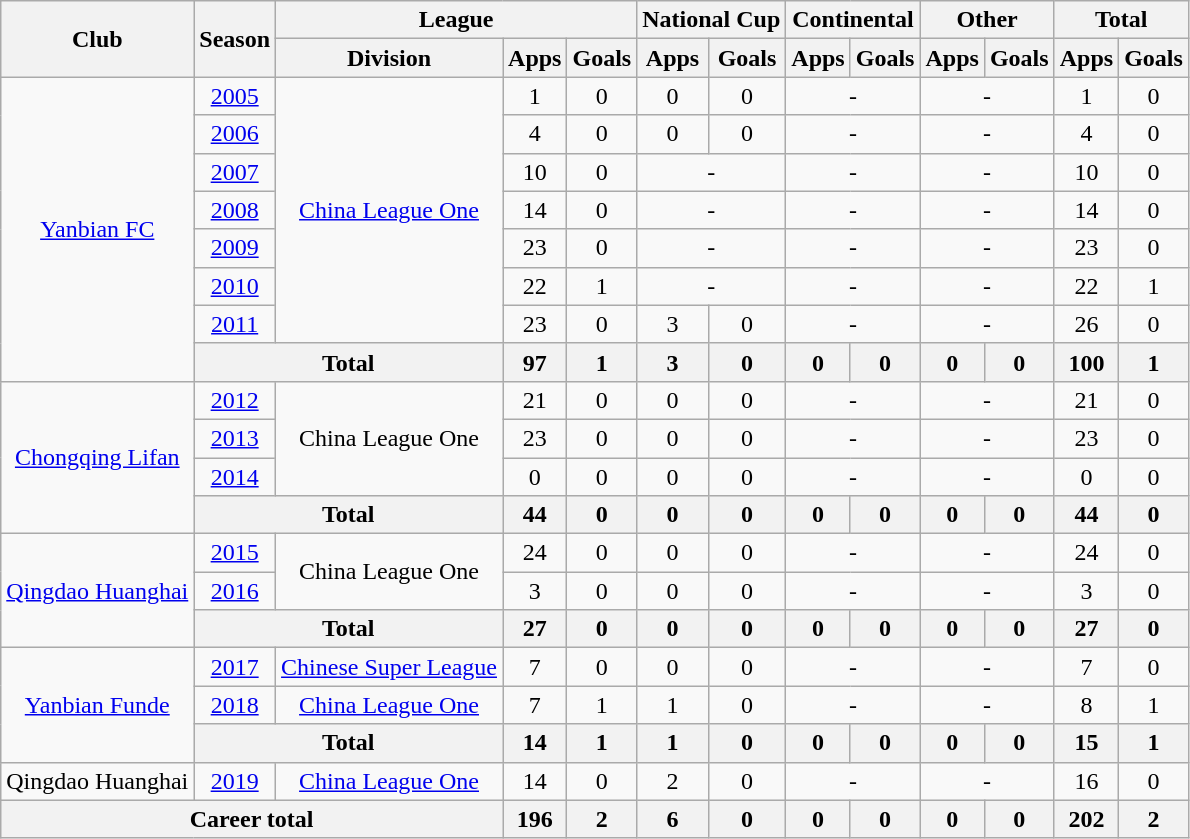<table class="wikitable" style="text-align: center">
<tr>
<th rowspan="2">Club</th>
<th rowspan="2">Season</th>
<th colspan="3">League</th>
<th colspan="2">National Cup</th>
<th colspan="2">Continental</th>
<th colspan="2">Other</th>
<th colspan="2">Total</th>
</tr>
<tr>
<th>Division</th>
<th>Apps</th>
<th>Goals</th>
<th>Apps</th>
<th>Goals</th>
<th>Apps</th>
<th>Goals</th>
<th>Apps</th>
<th>Goals</th>
<th>Apps</th>
<th>Goals</th>
</tr>
<tr>
<td rowspan="8"><a href='#'>Yanbian FC</a></td>
<td><a href='#'>2005</a></td>
<td rowspan="7"><a href='#'>China League One</a></td>
<td>1</td>
<td>0</td>
<td>0</td>
<td>0</td>
<td colspan="2">-</td>
<td colspan="2">-</td>
<td>1</td>
<td>0</td>
</tr>
<tr>
<td><a href='#'>2006</a></td>
<td>4</td>
<td>0</td>
<td>0</td>
<td>0</td>
<td colspan="2">-</td>
<td colspan="2">-</td>
<td>4</td>
<td>0</td>
</tr>
<tr>
<td><a href='#'>2007</a></td>
<td>10</td>
<td>0</td>
<td colspan="2">-</td>
<td colspan="2">-</td>
<td colspan="2">-</td>
<td>10</td>
<td>0</td>
</tr>
<tr>
<td><a href='#'>2008</a></td>
<td>14</td>
<td>0</td>
<td colspan="2">-</td>
<td colspan="2">-</td>
<td colspan="2">-</td>
<td>14</td>
<td>0</td>
</tr>
<tr>
<td><a href='#'>2009</a></td>
<td>23</td>
<td>0</td>
<td colspan="2">-</td>
<td colspan="2">-</td>
<td colspan="2">-</td>
<td>23</td>
<td>0</td>
</tr>
<tr>
<td><a href='#'>2010</a></td>
<td>22</td>
<td>1</td>
<td colspan="2">-</td>
<td colspan="2">-</td>
<td colspan="2">-</td>
<td>22</td>
<td>1</td>
</tr>
<tr>
<td><a href='#'>2011</a></td>
<td>23</td>
<td>0</td>
<td>3</td>
<td>0</td>
<td colspan="2">-</td>
<td colspan="2">-</td>
<td>26</td>
<td>0</td>
</tr>
<tr>
<th colspan=2>Total</th>
<th>97</th>
<th>1</th>
<th>3</th>
<th>0</th>
<th>0</th>
<th>0</th>
<th>0</th>
<th>0</th>
<th>100</th>
<th>1</th>
</tr>
<tr>
<td rowspan="4"><a href='#'>Chongqing Lifan</a></td>
<td><a href='#'>2012</a></td>
<td rowspan=3>China League One</td>
<td>21</td>
<td>0</td>
<td>0</td>
<td>0</td>
<td colspan="2">-</td>
<td colspan="2">-</td>
<td>21</td>
<td>0</td>
</tr>
<tr>
<td><a href='#'>2013</a></td>
<td>23</td>
<td>0</td>
<td>0</td>
<td>0</td>
<td colspan="2">-</td>
<td colspan="2">-</td>
<td>23</td>
<td>0</td>
</tr>
<tr>
<td><a href='#'>2014</a></td>
<td>0</td>
<td>0</td>
<td>0</td>
<td>0</td>
<td colspan="2">-</td>
<td colspan="2">-</td>
<td>0</td>
<td>0</td>
</tr>
<tr>
<th colspan=2>Total</th>
<th>44</th>
<th>0</th>
<th>0</th>
<th>0</th>
<th>0</th>
<th>0</th>
<th>0</th>
<th>0</th>
<th>44</th>
<th>0</th>
</tr>
<tr>
<td rowspan="3"><a href='#'>Qingdao Huanghai</a></td>
<td><a href='#'>2015</a></td>
<td rowspan=2>China League One</td>
<td>24</td>
<td>0</td>
<td>0</td>
<td>0</td>
<td colspan="2">-</td>
<td colspan="2">-</td>
<td>24</td>
<td>0</td>
</tr>
<tr>
<td><a href='#'>2016</a></td>
<td>3</td>
<td>0</td>
<td>0</td>
<td>0</td>
<td colspan="2">-</td>
<td colspan="2">-</td>
<td>3</td>
<td>0</td>
</tr>
<tr>
<th colspan=2>Total</th>
<th>27</th>
<th>0</th>
<th>0</th>
<th>0</th>
<th>0</th>
<th>0</th>
<th>0</th>
<th>0</th>
<th>27</th>
<th>0</th>
</tr>
<tr>
<td rowspan="3"><a href='#'>Yanbian Funde</a></td>
<td><a href='#'>2017</a></td>
<td><a href='#'>Chinese Super League</a></td>
<td>7</td>
<td>0</td>
<td>0</td>
<td>0</td>
<td colspan="2">-</td>
<td colspan="2">-</td>
<td>7</td>
<td>0</td>
</tr>
<tr>
<td><a href='#'>2018</a></td>
<td rowspan="1"><a href='#'>China League One</a></td>
<td>7</td>
<td>1</td>
<td>1</td>
<td>0</td>
<td colspan="2">-</td>
<td colspan="2">-</td>
<td>8</td>
<td>1</td>
</tr>
<tr>
<th colspan=2>Total</th>
<th>14</th>
<th>1</th>
<th>1</th>
<th>0</th>
<th>0</th>
<th>0</th>
<th>0</th>
<th>0</th>
<th>15</th>
<th>1</th>
</tr>
<tr>
<td>Qingdao Huanghai</td>
<td><a href='#'>2019</a></td>
<td rowspan="1"><a href='#'>China League One</a></td>
<td>14</td>
<td>0</td>
<td>2</td>
<td>0</td>
<td colspan="2">-</td>
<td colspan="2">-</td>
<td>16</td>
<td>0</td>
</tr>
<tr>
<th colspan=3>Career total</th>
<th>196</th>
<th>2</th>
<th>6</th>
<th>0</th>
<th>0</th>
<th>0</th>
<th>0</th>
<th>0</th>
<th>202</th>
<th>2</th>
</tr>
</table>
